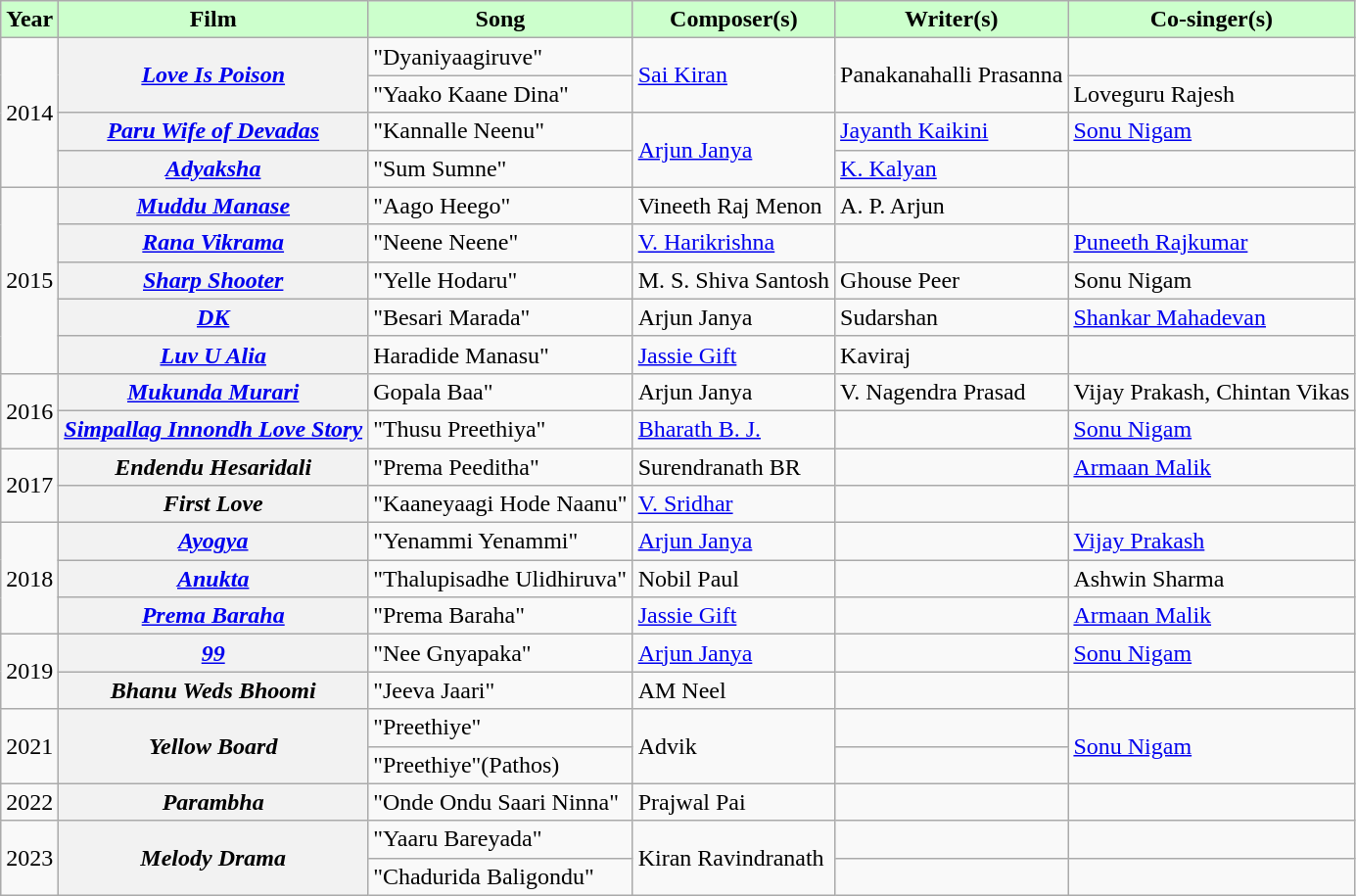<table class="wikitable sortable">
<tr>
<th style="background:#cfc; text-align:center;"><strong>Year</strong></th>
<th style="background:#cfc; text-align:center;"><strong>Film</strong></th>
<th style="background:#cfc; text-align:center;"><strong>Song</strong></th>
<th style="background:#cfc; text-align:center;"><strong>Composer(s)</strong></th>
<th style="background:#cfc; text-align:center;"><strong>Writer(s)</strong></th>
<th style="background:#cfc; text-align:center;"><strong>Co-singer(s)</strong></th>
</tr>
<tr>
<td rowspan=4>2014</td>
<th rowspan="2"><em><a href='#'>Love Is Poison</a></em></th>
<td>"Dyaniyaagiruve"</td>
<td rowspan="2"><a href='#'>Sai Kiran</a></td>
<td rowspan="2">Panakanahalli Prasanna</td>
<td></td>
</tr>
<tr>
<td>"Yaako Kaane Dina"</td>
<td>Loveguru Rajesh</td>
</tr>
<tr>
<th><em><a href='#'>Paru Wife of Devadas</a></em></th>
<td>"Kannalle Neenu"</td>
<td rowspan="2"><a href='#'>Arjun Janya</a></td>
<td><a href='#'>Jayanth Kaikini</a></td>
<td><a href='#'>Sonu Nigam</a></td>
</tr>
<tr>
<th><em><a href='#'>Adyaksha</a></em></th>
<td>"Sum Sumne"</td>
<td><a href='#'>K. Kalyan</a></td>
<td></td>
</tr>
<tr>
<td rowspan="5">2015</td>
<th><em><a href='#'>Muddu Manase</a></em></th>
<td>"Aago Heego"</td>
<td>Vineeth Raj Menon</td>
<td>A. P. Arjun</td>
<td></td>
</tr>
<tr>
<th><em><a href='#'>Rana Vikrama</a></em></th>
<td>"Neene Neene"</td>
<td><a href='#'>V. Harikrishna</a></td>
<td></td>
<td><a href='#'>Puneeth Rajkumar</a></td>
</tr>
<tr>
<th><em><a href='#'>Sharp Shooter</a></em></th>
<td>"Yelle Hodaru"</td>
<td>M. S. Shiva Santosh</td>
<td>Ghouse Peer</td>
<td>Sonu Nigam</td>
</tr>
<tr>
<th><em><a href='#'>DK</a></em></th>
<td>"Besari Marada"</td>
<td>Arjun Janya</td>
<td>Sudarshan</td>
<td><a href='#'>Shankar Mahadevan</a></td>
</tr>
<tr>
<th><em><a href='#'>Luv U Alia</a></em></th>
<td>Haradide Manasu"</td>
<td><a href='#'>Jassie Gift</a></td>
<td>Kaviraj</td>
<td></td>
</tr>
<tr>
<td rowspan="2">2016</td>
<th><em><a href='#'>Mukunda Murari</a></em></th>
<td>Gopala Baa"</td>
<td>Arjun Janya</td>
<td>V. Nagendra Prasad</td>
<td>Vijay Prakash, Chintan Vikas</td>
</tr>
<tr>
<th><em><a href='#'>Simpallag Innondh Love Story</a></em></th>
<td>"Thusu Preethiya"</td>
<td><a href='#'>Bharath B. J.</a></td>
<td></td>
<td><a href='#'>Sonu Nigam</a></td>
</tr>
<tr>
<td rowspan="2">2017</td>
<th><em>Endendu Hesaridali</em></th>
<td>"Prema Peeditha"</td>
<td>Surendranath BR</td>
<td></td>
<td><a href='#'>Armaan Malik</a></td>
</tr>
<tr>
<th><em>First Love</em></th>
<td>"Kaaneyaagi Hode Naanu"</td>
<td><a href='#'>V. Sridhar</a></td>
<td></td>
<td></td>
</tr>
<tr>
<td rowspan="3">2018</td>
<th><em><a href='#'>Ayogya</a></em></th>
<td>"Yenammi Yenammi"</td>
<td><a href='#'>Arjun Janya</a></td>
<td></td>
<td><a href='#'>Vijay Prakash</a></td>
</tr>
<tr>
<th><em><a href='#'>Anukta</a></em></th>
<td>"Thalupisadhe Ulidhiruva"</td>
<td>Nobil Paul</td>
<td></td>
<td>Ashwin Sharma</td>
</tr>
<tr>
<th><em><a href='#'>Prema Baraha</a></em></th>
<td>"Prema Baraha"</td>
<td><a href='#'>Jassie Gift</a></td>
<td></td>
<td><a href='#'>Armaan Malik</a></td>
</tr>
<tr>
<td rowspan="2">2019</td>
<th><a href='#'><em>99</em></a></th>
<td>"Nee Gnyapaka"</td>
<td><a href='#'>Arjun Janya</a></td>
<td></td>
<td><a href='#'>Sonu Nigam</a></td>
</tr>
<tr>
<th><em>Bhanu Weds Bhoomi</em></th>
<td>"Jeeva Jaari"</td>
<td>AM Neel</td>
<td></td>
<td></td>
</tr>
<tr>
<td rowspan="2">2021</td>
<th rowspan="2"><em>Yellow Board</em></th>
<td>"Preethiye"</td>
<td rowspan="2">Advik</td>
<td></td>
<td rowspan="2"><a href='#'>Sonu Nigam</a></td>
</tr>
<tr>
<td>"Preethiye"(Pathos)</td>
<td></td>
</tr>
<tr>
<td>2022</td>
<th><em>Parambha</em></th>
<td>"Onde Ondu Saari Ninna"</td>
<td>Prajwal Pai</td>
<td></td>
<td></td>
</tr>
<tr>
<td rowspan="2">2023</td>
<th rowspan="2"><em>Melody Drama</em></th>
<td>"Yaaru Bareyada"</td>
<td rowspan="2">Kiran Ravindranath</td>
<td></td>
<td></td>
</tr>
<tr>
<td>"Chadurida Baligondu"</td>
<td></td>
<td></td>
</tr>
</table>
